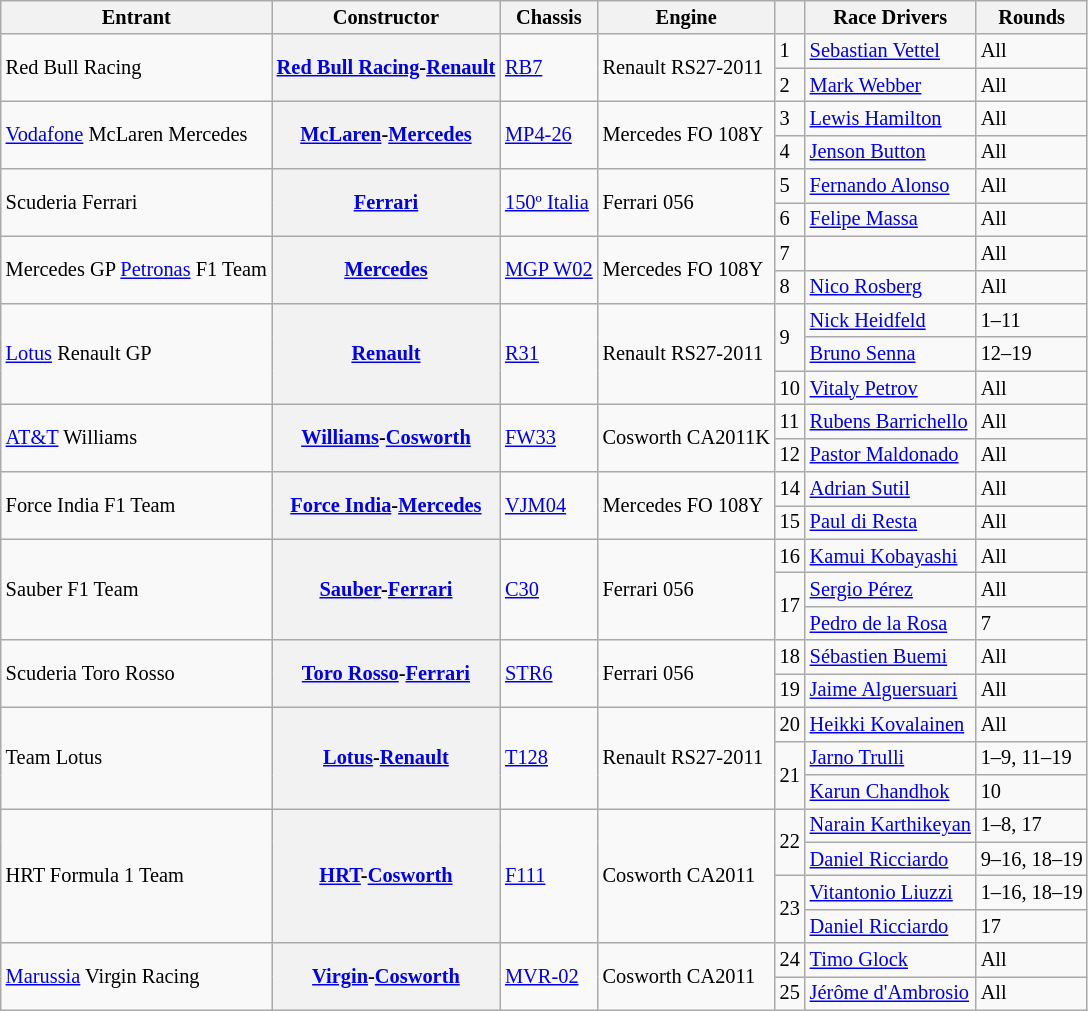<table class="wikitable sortable" style="font-size: 85%;">
<tr>
<th>Entrant</th>
<th>Constructor</th>
<th>Chassis</th>
<th>Engine</th>
<th></th>
<th>Race Drivers</th>
<th>Rounds</th>
</tr>
<tr>
<td rowspan=2> Red Bull Racing</td>
<th rowspan=2 nowrap><a href='#'>Red Bull Racing</a>-<a href='#'>Renault</a></th>
<td rowspan=2><a href='#'>RB7</a></td>
<td rowspan=2>Renault RS27-2011</td>
<td>1</td>
<td> <a href='#'>Sebastian Vettel</a></td>
<td>All</td>
</tr>
<tr>
<td>2</td>
<td> <a href='#'>Mark Webber</a></td>
<td>All</td>
</tr>
<tr>
<td rowspan=2> <a href='#'>Vodafone</a> McLaren Mercedes</td>
<th rowspan=2><a href='#'>McLaren</a>-<a href='#'>Mercedes</a></th>
<td rowspan=2><a href='#'>MP4-26</a></td>
<td rowspan=2>Mercedes FO 108Y</td>
<td>3</td>
<td> <a href='#'>Lewis Hamilton</a></td>
<td>All</td>
</tr>
<tr>
<td>4</td>
<td> <a href='#'>Jenson Button</a></td>
<td>All</td>
</tr>
<tr>
<td rowspan=2> Scuderia Ferrari</td>
<th rowspan=2><a href='#'>Ferrari</a></th>
<td rowspan=2><a href='#'>150º Italia</a></td>
<td rowspan=2>Ferrari 056</td>
<td>5</td>
<td> <a href='#'>Fernando Alonso</a></td>
<td>All</td>
</tr>
<tr>
<td>6</td>
<td> <a href='#'>Felipe Massa</a></td>
<td>All</td>
</tr>
<tr>
<td rowspan=2 nowrap> Mercedes GP <a href='#'>Petronas</a> F1 Team</td>
<th rowspan=2><a href='#'>Mercedes</a></th>
<td rowspan=2><a href='#'>MGP W02</a></td>
<td rowspan=2>Mercedes FO 108Y</td>
<td>7</td>
<td></td>
<td>All</td>
</tr>
<tr>
<td>8</td>
<td> <a href='#'>Nico Rosberg</a></td>
<td>All</td>
</tr>
<tr>
<td rowspan=3> <a href='#'>Lotus</a> Renault GP</td>
<th rowspan=3><a href='#'>Renault</a></th>
<td rowspan=3><a href='#'>R31</a></td>
<td rowspan=3>Renault RS27-2011</td>
<td rowspan=2>9</td>
<td> <a href='#'>Nick Heidfeld</a></td>
<td>1–11</td>
</tr>
<tr>
<td> <a href='#'>Bruno Senna</a></td>
<td>12–19</td>
</tr>
<tr>
<td>10</td>
<td> <a href='#'>Vitaly Petrov</a></td>
<td>All</td>
</tr>
<tr>
<td rowspan=2> <a href='#'>AT&T</a> Williams</td>
<th rowspan=2><a href='#'>Williams</a>-<a href='#'>Cosworth</a></th>
<td rowspan=2><a href='#'>FW33</a></td>
<td rowspan=2>Cosworth CA2011K</td>
<td>11</td>
<td> <a href='#'>Rubens Barrichello</a></td>
<td>All</td>
</tr>
<tr>
<td>12</td>
<td> <a href='#'>Pastor Maldonado</a></td>
<td>All</td>
</tr>
<tr>
<td rowspan=2> Force India F1 Team</td>
<th rowspan=2><a href='#'>Force India</a>-<a href='#'>Mercedes</a></th>
<td rowspan=2><a href='#'>VJM04</a></td>
<td rowspan=2>Mercedes FO 108Y</td>
<td>14</td>
<td> <a href='#'>Adrian Sutil</a></td>
<td>All</td>
</tr>
<tr>
<td>15</td>
<td> <a href='#'>Paul di Resta</a></td>
<td>All</td>
</tr>
<tr>
<td rowspan=3> Sauber F1 Team</td>
<th rowspan=3><a href='#'>Sauber</a>-<a href='#'>Ferrari</a></th>
<td rowspan=3><a href='#'>C30</a></td>
<td rowspan=3>Ferrari 056</td>
<td>16</td>
<td> <a href='#'>Kamui Kobayashi</a></td>
<td>All</td>
</tr>
<tr>
<td rowspan=2>17</td>
<td> <a href='#'>Sergio Pérez</a></td>
<td>All</td>
</tr>
<tr>
<td> <a href='#'>Pedro de la Rosa</a></td>
<td>7</td>
</tr>
<tr>
<td rowspan=2> Scuderia Toro Rosso</td>
<th rowspan=2><a href='#'>Toro Rosso</a>-<a href='#'>Ferrari</a></th>
<td rowspan=2><a href='#'>STR6</a></td>
<td rowspan=2>Ferrari 056</td>
<td>18</td>
<td> <a href='#'>Sébastien Buemi</a></td>
<td>All</td>
</tr>
<tr>
<td>19</td>
<td> <a href='#'>Jaime Alguersuari</a></td>
<td>All</td>
</tr>
<tr>
<td rowspan=3> Team Lotus </td>
<th rowspan=3><a href='#'>Lotus</a>-<a href='#'>Renault</a></th>
<td rowspan=3><a href='#'>T128</a></td>
<td rowspan=3 nowrap>Renault RS27-2011</td>
<td>20</td>
<td> <a href='#'>Heikki Kovalainen</a></td>
<td>All</td>
</tr>
<tr>
<td rowspan=2>21</td>
<td> <a href='#'>Jarno Trulli</a></td>
<td>1–9, 11–19</td>
</tr>
<tr>
<td> <a href='#'>Karun Chandhok</a></td>
<td>10</td>
</tr>
<tr>
<td rowspan=4> HRT Formula 1 Team</td>
<th rowspan=4><a href='#'>HRT</a>-<a href='#'>Cosworth</a></th>
<td rowspan=4><a href='#'>F111</a></td>
<td rowspan=4>Cosworth CA2011</td>
<td rowspan=2>22</td>
<td> <a href='#'>Narain Karthikeyan</a></td>
<td>1–8, 17</td>
</tr>
<tr>
<td> <a href='#'>Daniel Ricciardo</a></td>
<td nowrap>9–16, 18–19</td>
</tr>
<tr>
<td rowspan="2">23</td>
<td> <a href='#'>Vitantonio Liuzzi</a></td>
<td>1–16, 18–19</td>
</tr>
<tr>
<td> <a href='#'>Daniel Ricciardo</a></td>
<td>17</td>
</tr>
<tr>
<td rowspan=2> <a href='#'>Marussia</a> Virgin Racing</td>
<th rowspan=2><a href='#'>Virgin</a>-<a href='#'>Cosworth</a></th>
<td rowspan=2><a href='#'>MVR-02</a></td>
<td rowspan=2>Cosworth CA2011</td>
<td>24</td>
<td> <a href='#'>Timo Glock</a></td>
<td>All</td>
</tr>
<tr>
<td>25</td>
<td> <a href='#'>Jérôme d'Ambrosio</a></td>
<td>All</td>
</tr>
</table>
